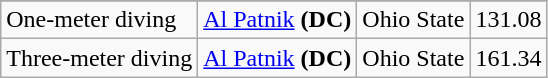<table class="wikitable sortable" style="text-align:left">
<tr>
</tr>
<tr>
<td>One-meter diving</td>
<td><a href='#'>Al Patnik</a> <strong>(DC)</strong></td>
<td>Ohio State</td>
<td>131.08</td>
</tr>
<tr>
<td>Three-meter diving</td>
<td><a href='#'>Al Patnik</a> <strong>(DC)</strong></td>
<td>Ohio State</td>
<td>161.34</td>
</tr>
</table>
